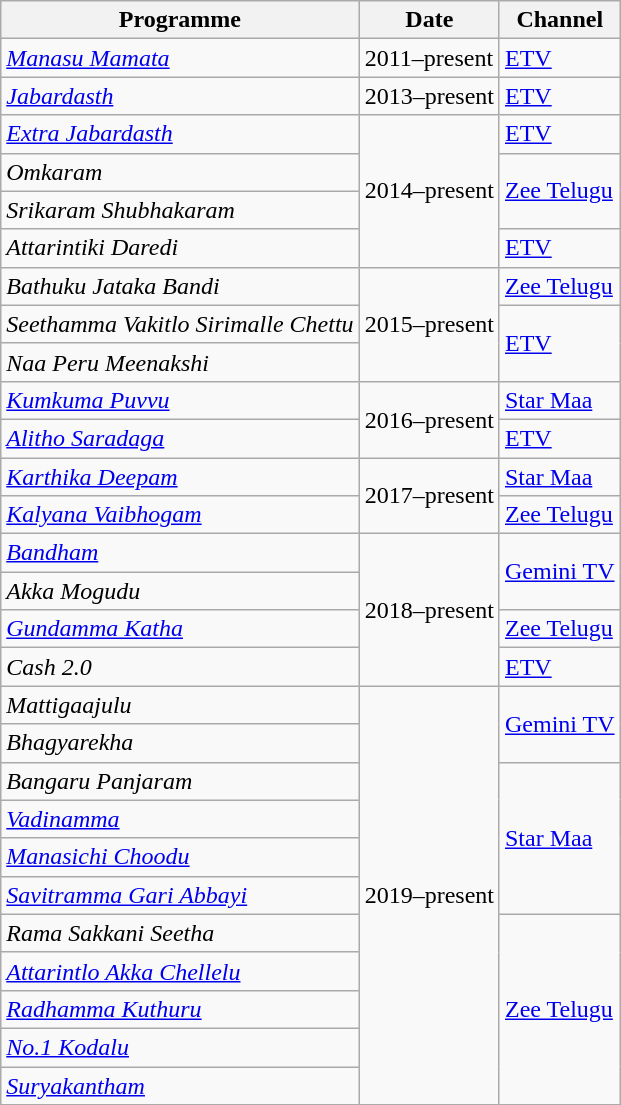<table class="wikitable">
<tr>
<th>Programme</th>
<th>Date</th>
<th>Channel</th>
</tr>
<tr>
<td><em><a href='#'>Manasu Mamata</a></em></td>
<td>2011–present</td>
<td><a href='#'>ETV</a></td>
</tr>
<tr>
<td><em><a href='#'>Jabardasth</a></em></td>
<td>2013–present</td>
<td><a href='#'>ETV</a></td>
</tr>
<tr>
<td><em><a href='#'>Extra Jabardasth</a></em></td>
<td rowspan="4">2014–present</td>
<td><a href='#'>ETV</a></td>
</tr>
<tr>
<td><em>Omkaram</em></td>
<td rowspan="2"><a href='#'>Zee Telugu</a></td>
</tr>
<tr>
<td><em>Srikaram Shubhakaram</em></td>
</tr>
<tr>
<td><em>Attarintiki Daredi</em></td>
<td><a href='#'>ETV</a></td>
</tr>
<tr>
<td><em>Bathuku Jataka Bandi</em></td>
<td rowspan="3">2015–present</td>
<td><a href='#'>Zee Telugu</a></td>
</tr>
<tr>
<td><em>Seethamma Vakitlo Sirimalle Chettu</em></td>
<td rowspan="2"><a href='#'>ETV</a></td>
</tr>
<tr>
<td><em>Naa Peru Meenakshi</em></td>
</tr>
<tr>
<td><em><a href='#'>Kumkuma Puvvu</a></em></td>
<td rowspan="2">2016–present</td>
<td><a href='#'>Star Maa</a></td>
</tr>
<tr>
<td><em><a href='#'>Alitho Saradaga</a></em></td>
<td><a href='#'>ETV</a></td>
</tr>
<tr>
<td><em><a href='#'>Karthika Deepam</a></em></td>
<td rowspan="2">2017–present</td>
<td><a href='#'>Star Maa</a></td>
</tr>
<tr>
<td><em><a href='#'>Kalyana Vaibhogam</a></em></td>
<td><a href='#'>Zee Telugu</a></td>
</tr>
<tr>
<td><em><a href='#'>Bandham</a></em></td>
<td rowspan="4">2018–present</td>
<td rowspan="2"><a href='#'>Gemini TV</a></td>
</tr>
<tr>
<td><em>Akka Mogudu</em></td>
</tr>
<tr>
<td><em><a href='#'>Gundamma Katha</a></em></td>
<td><a href='#'>Zee Telugu</a></td>
</tr>
<tr>
<td><em>Cash 2.0</em></td>
<td><a href='#'>ETV</a></td>
</tr>
<tr>
<td><em>Mattigaajulu</em></td>
<td rowspan="11">2019–present</td>
<td rowspan="2"><a href='#'>Gemini TV</a></td>
</tr>
<tr>
<td><em>Bhagyarekha</em></td>
</tr>
<tr>
<td><em>Bangaru Panjaram</em></td>
<td rowspan="4"><a href='#'>Star Maa</a></td>
</tr>
<tr>
<td><em><a href='#'>Vadinamma</a></em></td>
</tr>
<tr>
<td><em><a href='#'>Manasichi Choodu</a></em></td>
</tr>
<tr>
<td><em><a href='#'>Savitramma Gari Abbayi</a></em></td>
</tr>
<tr>
<td><em>Rama Sakkani Seetha</em></td>
<td rowspan="5"><a href='#'>Zee Telugu</a></td>
</tr>
<tr>
<td><em><a href='#'>Attarintlo Akka Chellelu</a></em></td>
</tr>
<tr>
<td><em><a href='#'>Radhamma Kuthuru</a></em></td>
</tr>
<tr>
<td><em><a href='#'>No.1 Kodalu</a></em></td>
</tr>
<tr>
<td><em><a href='#'>Suryakantham</a></em></td>
</tr>
</table>
